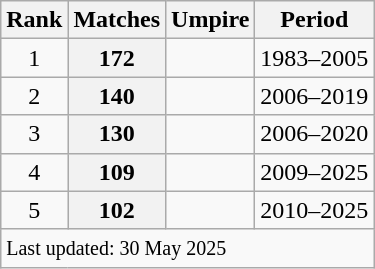<table class="wikitable plainrowheaders sortable">
<tr>
<th scope=col>Rank</th>
<th scope=col>Matches</th>
<th scope=col>Umpire</th>
<th scope=col>Period</th>
</tr>
<tr>
<td align=center>1</td>
<th scope=row style=text-align:center;>172</th>
<td></td>
<td>1983–2005</td>
</tr>
<tr>
<td align=center>2</td>
<th scope=row style=text-align:center;>140</th>
<td></td>
<td>2006–2019</td>
</tr>
<tr>
<td align=center>3</td>
<th scope=row style=text-align:center;>130</th>
<td></td>
<td>2006–2020</td>
</tr>
<tr>
<td align=center>4</td>
<th scope=row style=text-align:center;>109</th>
<td></td>
<td>2009–2025</td>
</tr>
<tr>
<td align=center>5</td>
<th scope=row style=text-align:center;>102</th>
<td></td>
<td>2010–2025</td>
</tr>
<tr class=sortbottom>
<td colspan=4><small>Last updated: 30 May 2025</small></td>
</tr>
</table>
